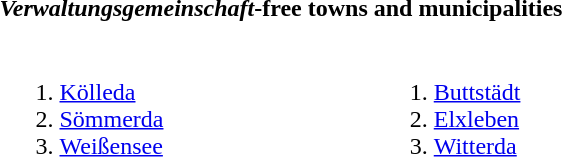<table>
<tr ---->
<th><em>Verwaltungsgemeinschaft</em>-free towns</th>
<th>and municipalities</th>
</tr>
<tr>
<td valign=top><br><ol><li><a href='#'>Kölleda</a></li><li><a href='#'>Sömmerda</a></li><li><a href='#'>Weißensee</a></li></ol></td>
<td valign=top><br><ol><li><a href='#'>Buttstädt</a></li><li><a href='#'>Elxleben</a></li><li><a href='#'>Witterda</a></li></ol></td>
</tr>
</table>
